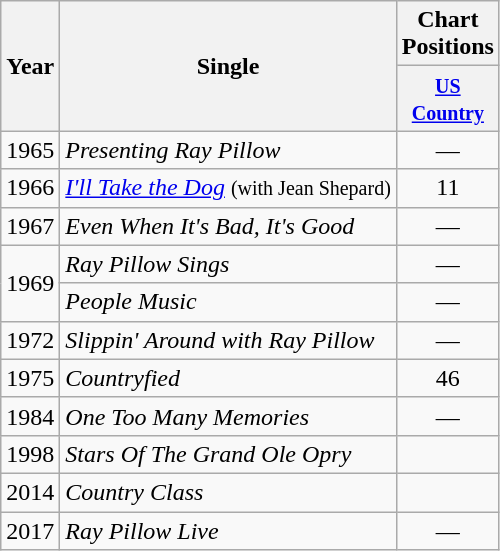<table class="wikitable">
<tr>
<th rowspan="2">Year</th>
<th rowspan="2">Single</th>
<th colspan="1">Chart Positions</th>
</tr>
<tr>
<th width="50"><small><a href='#'>US Country</a></small></th>
</tr>
<tr>
<td>1965</td>
<td><em>Presenting Ray Pillow</em></td>
<td align=center>—</td>
</tr>
<tr>
<td>1966</td>
<td><em><a href='#'>I'll Take the Dog</a></em> <small>(with Jean Shepard)</small></td>
<td align=center>11</td>
</tr>
<tr>
<td>1967</td>
<td><em>Even When It's Bad, It's Good</em></td>
<td align=center>—</td>
</tr>
<tr>
<td rowspan=2>1969</td>
<td><em>Ray Pillow Sings</em></td>
<td align=center>—</td>
</tr>
<tr>
<td><em>People Music</em></td>
<td align=center>—</td>
</tr>
<tr>
<td>1972</td>
<td><em>Slippin' Around with Ray Pillow</em></td>
<td align=center>—</td>
</tr>
<tr>
<td>1975</td>
<td><em>Countryfied</em></td>
<td align=center>46</td>
</tr>
<tr>
<td>1984</td>
<td><em>One Too Many Memories</em></td>
<td align=center>—</td>
</tr>
<tr>
<td>1998</td>
<td><em>Stars Of The Grand Ole Opry</em></td>
<td align=center></td>
</tr>
<tr>
<td>2014</td>
<td><em>Country Class</em></td>
<td align=center></td>
</tr>
<tr>
<td>2017</td>
<td><em>Ray Pillow Live</em></td>
<td align=center>—</td>
</tr>
</table>
